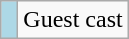<table class="wikitable">
<tr>
<td style="background: lightblue"> </td>
<td>Guest cast</td>
</tr>
</table>
